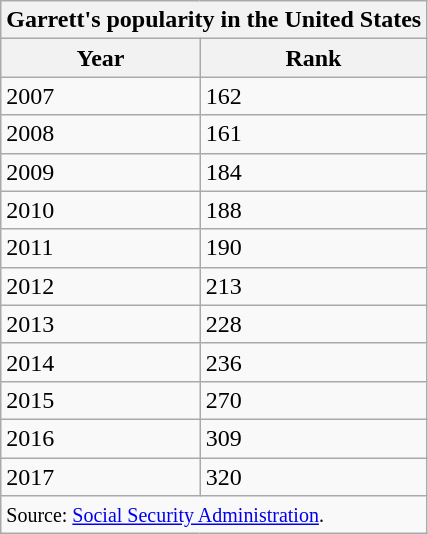<table class="wikitable floatright">
<tr>
<th ! colspan="2">Garrett's popularity in the United States</th>
</tr>
<tr>
<th>Year</th>
<th>Rank</th>
</tr>
<tr>
<td>2007</td>
<td>162</td>
</tr>
<tr>
<td>2008</td>
<td>161</td>
</tr>
<tr>
<td>2009</td>
<td>184</td>
</tr>
<tr>
<td>2010</td>
<td>188</td>
</tr>
<tr>
<td>2011</td>
<td>190</td>
</tr>
<tr>
<td>2012</td>
<td>213</td>
</tr>
<tr>
<td>2013</td>
<td>228</td>
</tr>
<tr>
<td>2014</td>
<td>236</td>
</tr>
<tr>
<td>2015</td>
<td>270</td>
</tr>
<tr>
<td>2016</td>
<td>309</td>
</tr>
<tr>
<td>2017</td>
<td>320</td>
</tr>
<tr>
<td colspan="6"><small>Source: <a href='#'>Social Security Administration</a>.</small></td>
</tr>
</table>
